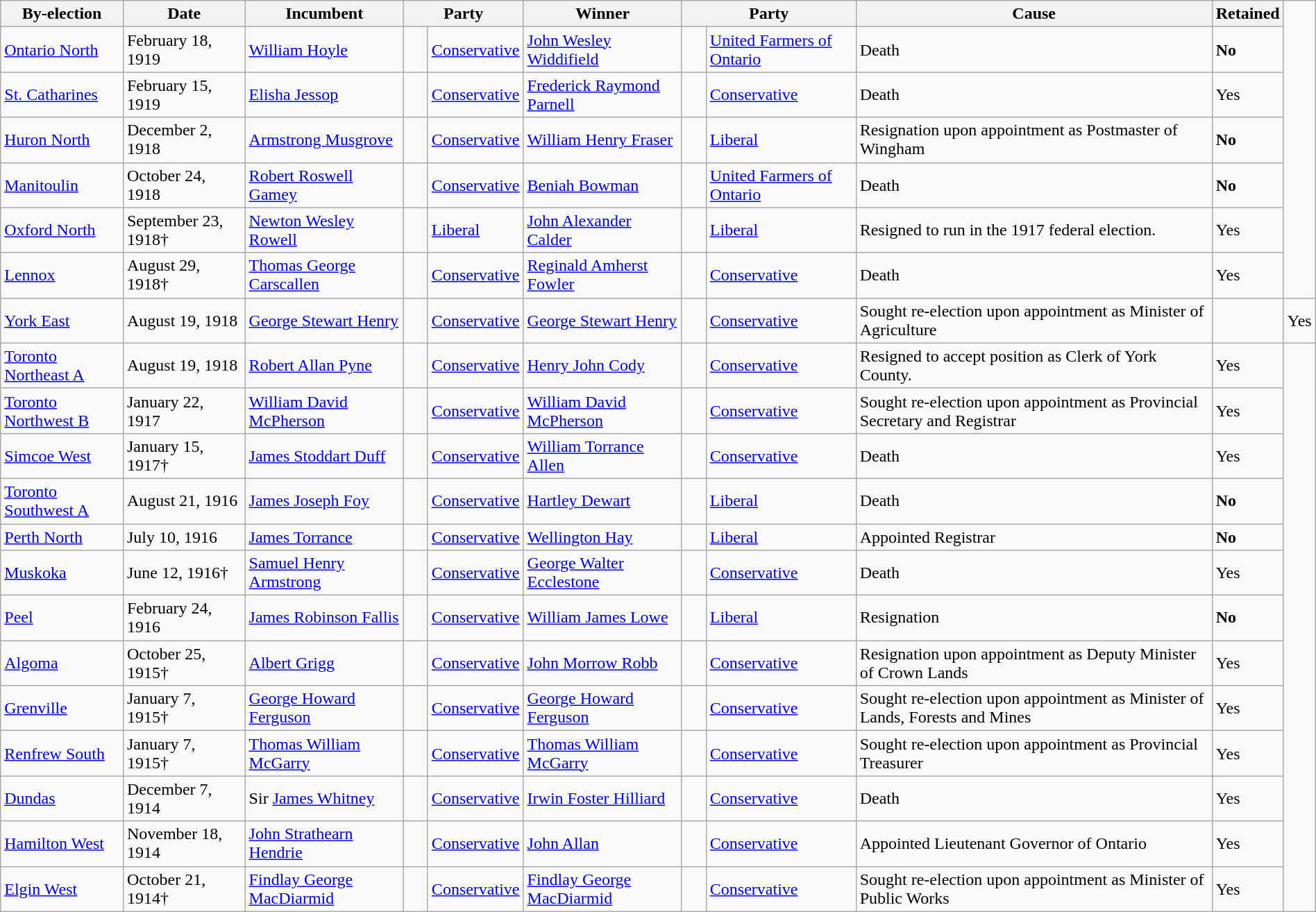<table class=wikitable style="width:100%">
<tr>
<th>By-election</th>
<th>Date</th>
<th>Incumbent</th>
<th colspan=2>Party</th>
<th>Winner</th>
<th colspan=2>Party</th>
<th>Cause</th>
<th>Retained</th>
</tr>
<tr>
<td><a href='#'>Ontario North</a></td>
<td>February 18, 1919</td>
<td><a href='#'>William Hoyle</a></td>
<td>   </td>
<td><a href='#'>Conservative</a></td>
<td><a href='#'>John Wesley Widdifield</a></td>
<td>   </td>
<td><a href='#'>United Farmers of Ontario</a></td>
<td>Death</td>
<td><strong>No</strong></td>
</tr>
<tr>
<td><a href='#'>St. Catharines</a></td>
<td>February 15, 1919</td>
<td><a href='#'>Elisha Jessop</a></td>
<td>   </td>
<td><a href='#'>Conservative</a></td>
<td><a href='#'>Frederick Raymond Parnell</a></td>
<td>   </td>
<td><a href='#'>Conservative</a></td>
<td>Death</td>
<td>Yes</td>
</tr>
<tr>
<td><a href='#'>Huron North</a></td>
<td>December 2, 1918</td>
<td><a href='#'>Armstrong Musgrove</a></td>
<td>   </td>
<td><a href='#'>Conservative</a></td>
<td><a href='#'>William Henry Fraser</a></td>
<td>    </td>
<td><a href='#'>Liberal</a></td>
<td>Resignation upon appointment as Postmaster of Wingham</td>
<td><strong>No</strong></td>
</tr>
<tr>
<td><a href='#'>Manitoulin</a></td>
<td>October 24, 1918</td>
<td><a href='#'>Robert Roswell Gamey</a></td>
<td>   </td>
<td><a href='#'>Conservative</a></td>
<td><a href='#'>Beniah Bowman</a></td>
<td>   </td>
<td><a href='#'>United Farmers of Ontario</a></td>
<td>Death</td>
<td><strong>No</strong></td>
</tr>
<tr>
<td><a href='#'>Oxford North</a></td>
<td>September 23, 1918†</td>
<td><a href='#'>Newton Wesley Rowell</a></td>
<td>    </td>
<td><a href='#'>Liberal</a></td>
<td><a href='#'>John Alexander Calder</a></td>
<td>    </td>
<td><a href='#'>Liberal</a></td>
<td>Resigned to run in the 1917 federal election.</td>
<td>Yes</td>
</tr>
<tr>
<td><a href='#'>Lennox</a></td>
<td>August 29, 1918†</td>
<td><a href='#'>Thomas George Carscallen</a></td>
<td>   </td>
<td><a href='#'>Conservative</a></td>
<td><a href='#'>Reginald Amherst Fowler</a></td>
<td>   </td>
<td><a href='#'>Conservative</a></td>
<td>Death</td>
<td>Yes</td>
</tr>
<tr>
<td><a href='#'>York East</a></td>
<td>August 19, 1918</td>
<td><a href='#'>George Stewart Henry</a></td>
<td>   </td>
<td><a href='#'>Conservative</a></td>
<td><a href='#'>George Stewart Henry</a></td>
<td>   </td>
<td><a href='#'>Conservative</a></td>
<td>Sought re-election upon appointment as Minister of Agriculture</td>
<td>   </td>
<td>Yes</td>
</tr>
<tr>
<td><a href='#'>Toronto Northeast A</a></td>
<td>August 19, 1918</td>
<td><a href='#'>Robert Allan Pyne</a></td>
<td>   </td>
<td><a href='#'>Conservative</a></td>
<td><a href='#'>Henry John Cody</a></td>
<td>   </td>
<td><a href='#'>Conservative</a></td>
<td>Resigned to accept position as Clerk of York County.</td>
<td>Yes</td>
</tr>
<tr>
<td><a href='#'>Toronto Northwest B</a></td>
<td>January 22, 1917</td>
<td><a href='#'>William David McPherson</a></td>
<td>   </td>
<td><a href='#'>Conservative</a></td>
<td><a href='#'>William David McPherson</a></td>
<td>   </td>
<td><a href='#'>Conservative</a></td>
<td>Sought re-election upon appointment as Provincial Secretary and Registrar</td>
<td>Yes</td>
</tr>
<tr>
<td><a href='#'>Simcoe West</a></td>
<td>January 15, 1917†</td>
<td><a href='#'>James Stoddart Duff</a></td>
<td>   </td>
<td><a href='#'>Conservative</a></td>
<td><a href='#'>William Torrance Allen</a></td>
<td>   </td>
<td><a href='#'>Conservative</a></td>
<td>Death</td>
<td>Yes</td>
</tr>
<tr>
<td><a href='#'>Toronto Southwest A</a></td>
<td>August 21, 1916</td>
<td><a href='#'>James Joseph Foy</a></td>
<td>   </td>
<td><a href='#'>Conservative</a></td>
<td><a href='#'>Hartley Dewart</a></td>
<td>    </td>
<td><a href='#'>Liberal</a></td>
<td>Death</td>
<td><strong>No</strong></td>
</tr>
<tr>
<td><a href='#'>Perth North</a></td>
<td>July 10, 1916</td>
<td><a href='#'>James Torrance</a></td>
<td>   </td>
<td><a href='#'>Conservative</a></td>
<td><a href='#'>Wellington Hay</a></td>
<td>    </td>
<td><a href='#'>Liberal</a></td>
<td>Appointed Registrar</td>
<td><strong>No</strong></td>
</tr>
<tr>
<td><a href='#'>Muskoka</a></td>
<td>June 12, 1916†</td>
<td><a href='#'>Samuel Henry Armstrong</a></td>
<td>   </td>
<td><a href='#'>Conservative</a></td>
<td><a href='#'>George Walter Ecclestone</a></td>
<td>   </td>
<td><a href='#'>Conservative</a></td>
<td>Death</td>
<td>Yes</td>
</tr>
<tr>
<td><a href='#'>Peel</a></td>
<td>February 24, 1916</td>
<td><a href='#'>James Robinson Fallis</a></td>
<td>   </td>
<td><a href='#'>Conservative</a></td>
<td><a href='#'>William James Lowe</a></td>
<td>    </td>
<td><a href='#'>Liberal</a></td>
<td>Resignation</td>
<td><strong>No</strong></td>
</tr>
<tr>
<td><a href='#'>Algoma</a></td>
<td>October 25, 1915†</td>
<td><a href='#'>Albert Grigg</a></td>
<td>   </td>
<td><a href='#'>Conservative</a></td>
<td><a href='#'>John Morrow Robb</a></td>
<td>   </td>
<td><a href='#'>Conservative</a></td>
<td>Resignation upon appointment as Deputy Minister of Crown Lands</td>
<td>Yes</td>
</tr>
<tr>
<td><a href='#'>Grenville</a></td>
<td>January 7, 1915†</td>
<td><a href='#'>George Howard Ferguson</a></td>
<td>   </td>
<td><a href='#'>Conservative</a></td>
<td><a href='#'>George Howard Ferguson</a></td>
<td>   </td>
<td><a href='#'>Conservative</a></td>
<td>Sought re-election upon appointment as Minister of Lands, Forests and Mines</td>
<td>Yes</td>
</tr>
<tr>
<td><a href='#'>Renfrew South</a></td>
<td>January 7, 1915†</td>
<td><a href='#'>Thomas William McGarry</a></td>
<td>   </td>
<td><a href='#'>Conservative</a></td>
<td><a href='#'>Thomas William McGarry</a></td>
<td>   </td>
<td><a href='#'>Conservative</a></td>
<td>Sought re-election upon appointment as Provincial Treasurer</td>
<td>Yes</td>
</tr>
<tr>
<td><a href='#'>Dundas</a></td>
<td>December 7, 1914</td>
<td>Sir <a href='#'>James Whitney</a></td>
<td>   </td>
<td><a href='#'>Conservative</a></td>
<td><a href='#'>Irwin Foster Hilliard</a></td>
<td>   </td>
<td><a href='#'>Conservative</a></td>
<td>Death</td>
<td>Yes</td>
</tr>
<tr>
<td><a href='#'>Hamilton West</a></td>
<td>November 18, 1914</td>
<td><a href='#'>John Strathearn Hendrie</a></td>
<td>   </td>
<td><a href='#'>Conservative</a></td>
<td><a href='#'>John Allan</a></td>
<td>   </td>
<td><a href='#'>Conservative</a></td>
<td>Appointed Lieutenant Governor of Ontario</td>
<td>Yes</td>
</tr>
<tr>
<td><a href='#'>Elgin West</a></td>
<td>October 21, 1914†</td>
<td><a href='#'>Findlay George MacDiarmid</a></td>
<td>   </td>
<td><a href='#'>Conservative</a></td>
<td><a href='#'>Findlay George MacDiarmid</a></td>
<td>   </td>
<td><a href='#'>Conservative</a></td>
<td>Sought re-election upon appointment as Minister of Public Works</td>
<td>Yes</td>
</tr>
</table>
